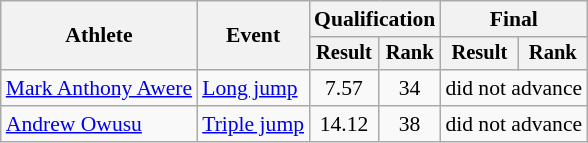<table class="wikitable" style="font-size:90%">
<tr>
<th rowspan="2">Athlete</th>
<th rowspan="2">Event</th>
<th colspan="2">Qualification</th>
<th colspan="2">Final</th>
</tr>
<tr style="font-size:95%">
<th>Result</th>
<th>Rank</th>
<th>Result</th>
<th>Rank</th>
</tr>
<tr align=center>
<td align=left><a href='#'>Mark Anthony Awere</a></td>
<td align=left><a href='#'>Long jump</a></td>
<td>7.57</td>
<td>34</td>
<td colspan=2>did not advance</td>
</tr>
<tr align=center>
<td align=left><a href='#'>Andrew Owusu</a></td>
<td align=left><a href='#'>Triple jump</a></td>
<td>14.12</td>
<td>38</td>
<td colspan=2>did not advance</td>
</tr>
</table>
